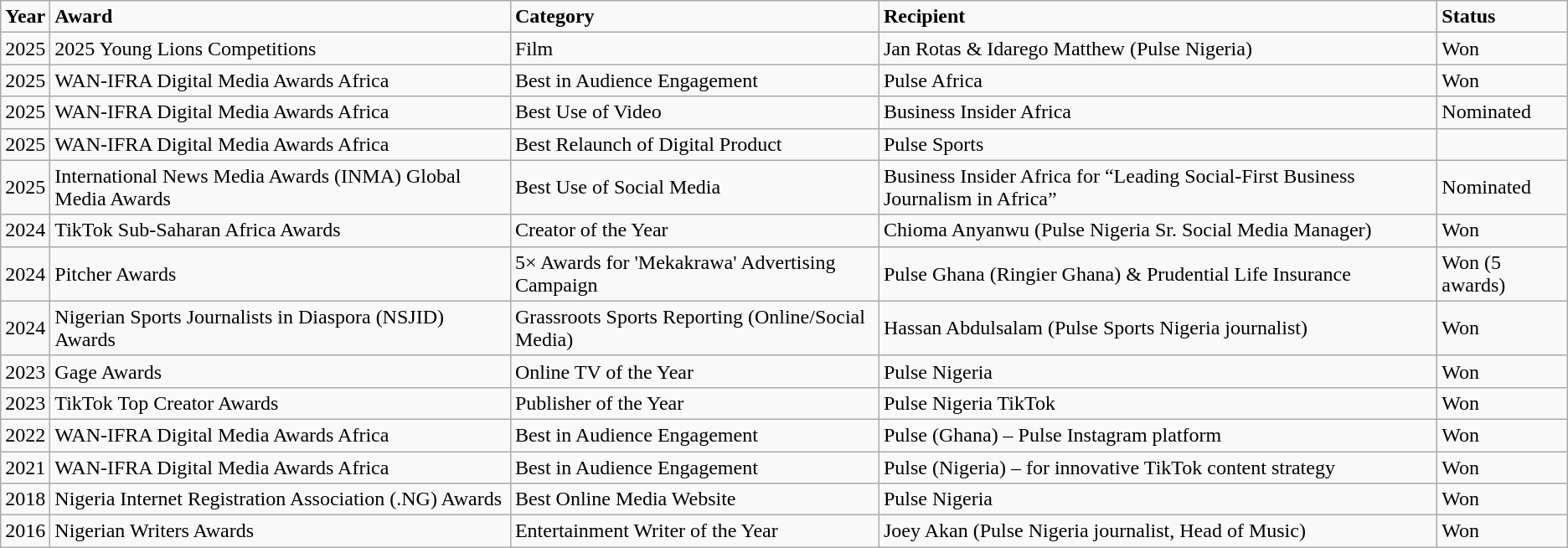<table class="wikitable">
<tr>
<td><strong>Year</strong></td>
<td><strong>Award</strong></td>
<td><strong>Category</strong></td>
<td><strong>Recipient</strong></td>
<td><strong>Status</strong></td>
</tr>
<tr>
<td>2025</td>
<td>2025 Young Lions Competitions</td>
<td>Film</td>
<td>Jan Rotas & Idarego Matthew (Pulse Nigeria)</td>
<td>Won</td>
</tr>
<tr>
<td>2025</td>
<td>WAN-IFRA Digital Media Awards Africa</td>
<td>Best in Audience Engagement</td>
<td>Pulse Africa</td>
<td>Won</td>
</tr>
<tr>
<td>2025</td>
<td>WAN-IFRA Digital Media Awards Africa</td>
<td>Best Use of Video</td>
<td>Business Insider Africa</td>
<td>Nominated</td>
</tr>
<tr>
<td>2025</td>
<td>WAN-IFRA Digital Media Awards Africa</td>
<td>Best Relaunch of Digital Product</td>
<td>Pulse Sports</td>
<td></td>
</tr>
<tr>
<td>2025</td>
<td>International News Media Awards (INMA) Global Media Awards</td>
<td>Best Use of Social Media</td>
<td>Business Insider Africa for “Leading Social-First Business Journalism in Africa”</td>
<td>Nominated</td>
</tr>
<tr>
<td>2024</td>
<td>TikTok Sub-Saharan Africa Awards</td>
<td>Creator of the Year</td>
<td>Chioma Anyanwu (Pulse Nigeria Sr. Social Media Manager)</td>
<td>Won</td>
</tr>
<tr>
<td>2024</td>
<td>Pitcher Awards</td>
<td>5× Awards for 'Mekakrawa' Advertising Campaign</td>
<td>Pulse Ghana (Ringier Ghana) & Prudential Life Insurance</td>
<td>Won (5 awards)</td>
</tr>
<tr>
<td>2024</td>
<td>Nigerian Sports Journalists in Diaspora (NSJID) Awards</td>
<td>Grassroots Sports Reporting (Online/Social Media)</td>
<td>Hassan Abdulsalam (Pulse Sports Nigeria journalist)</td>
<td>Won</td>
</tr>
<tr>
<td>2023</td>
<td>Gage Awards</td>
<td>Online TV of the Year</td>
<td>Pulse Nigeria</td>
<td>Won</td>
</tr>
<tr>
<td>2023</td>
<td>TikTok Top Creator Awards</td>
<td>Publisher of the Year</td>
<td>Pulse Nigeria TikTok</td>
<td>Won</td>
</tr>
<tr>
<td>2022</td>
<td>WAN-IFRA Digital Media Awards Africa</td>
<td>Best in Audience Engagement</td>
<td>Pulse (Ghana) – Pulse Instagram platform</td>
<td>Won</td>
</tr>
<tr>
<td>2021</td>
<td>WAN-IFRA Digital Media Awards Africa</td>
<td>Best in Audience Engagement</td>
<td>Pulse (Nigeria) – for innovative TikTok content strategy</td>
<td>Won</td>
</tr>
<tr>
<td>2018</td>
<td>Nigeria Internet Registration Association (.NG) Awards</td>
<td>Best Online Media Website</td>
<td>Pulse Nigeria</td>
<td>Won</td>
</tr>
<tr>
<td>2016</td>
<td>Nigerian Writers Awards</td>
<td>Entertainment Writer of the Year</td>
<td>Joey Akan (Pulse Nigeria journalist, Head of Music)</td>
<td>Won</td>
</tr>
</table>
